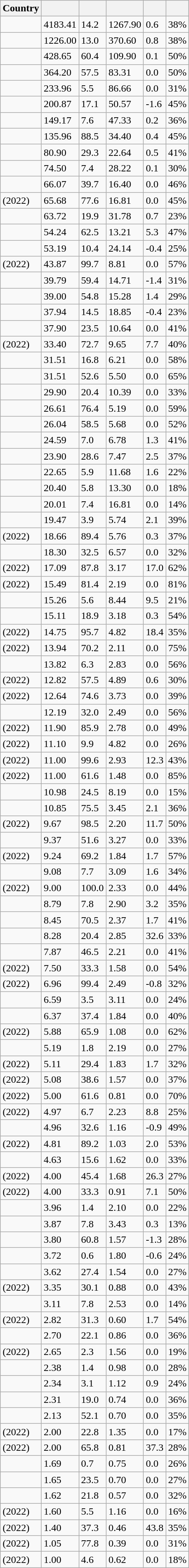<table class="sortable wikitable sticky-header static-row-numbers sort-under col1left" >
<tr>
<th>Country</th>
<th></th>
<th></th>
<th></th>
<th></th>
<th></th>
</tr>
<tr class="static-row-numbers-norank">
<td></td>
<td>4183.41</td>
<td>14.2</td>
<td>1267.90</td>
<td>0.6</td>
<td>38%</td>
</tr>
<tr>
<td></td>
<td>1226.00</td>
<td>13.0</td>
<td>370.60</td>
<td>0.8</td>
<td>38%</td>
</tr>
<tr>
<td></td>
<td>428.65</td>
<td>60.4</td>
<td>109.90</td>
<td>0.1</td>
<td>50%</td>
</tr>
<tr>
<td></td>
<td>364.20</td>
<td>57.5</td>
<td>83.31</td>
<td>0.0</td>
<td>50%</td>
</tr>
<tr>
<td></td>
<td>233.96</td>
<td>5.5</td>
<td>86.66</td>
<td>0.0</td>
<td>31%</td>
</tr>
<tr>
<td></td>
<td>200.87</td>
<td>17.1</td>
<td>50.57</td>
<td>-1.6</td>
<td>45%</td>
</tr>
<tr>
<td></td>
<td>149.17</td>
<td>7.6</td>
<td>47.33</td>
<td>0.2</td>
<td>36%</td>
</tr>
<tr>
<td></td>
<td>135.96</td>
<td>88.5</td>
<td>34.40</td>
<td>0.4</td>
<td>45%</td>
</tr>
<tr>
<td></td>
<td>80.90</td>
<td>29.3</td>
<td>22.64</td>
<td>0.5</td>
<td>41%</td>
</tr>
<tr>
<td></td>
<td>74.50</td>
<td>7.4</td>
<td>28.22</td>
<td>0.1</td>
<td>30%</td>
</tr>
<tr>
<td></td>
<td>66.07</td>
<td>39.7</td>
<td>16.40</td>
<td>0.0</td>
<td>46%</td>
</tr>
<tr>
<td> (2022)</td>
<td>65.68</td>
<td>77.6</td>
<td>16.81</td>
<td>0.0</td>
<td>45%</td>
</tr>
<tr>
<td></td>
<td>63.72</td>
<td>19.9</td>
<td>31.78</td>
<td>0.7</td>
<td>23%</td>
</tr>
<tr>
<td></td>
<td>54.24</td>
<td>62.5</td>
<td>13.21</td>
<td>5.3</td>
<td>47%</td>
</tr>
<tr>
<td></td>
<td>53.19</td>
<td>10.4</td>
<td>24.14</td>
<td>-0.4</td>
<td>25%</td>
</tr>
<tr>
<td> (2022)</td>
<td>43.87</td>
<td>99.7</td>
<td>8.81</td>
<td>0.0</td>
<td>57%</td>
</tr>
<tr>
<td></td>
<td>39.79</td>
<td>59.4</td>
<td>14.71</td>
<td>-1.4</td>
<td>31%</td>
</tr>
<tr>
<td></td>
<td>39.00</td>
<td>54.8</td>
<td>15.28</td>
<td>1.4</td>
<td>29%</td>
</tr>
<tr>
<td></td>
<td>37.94</td>
<td>14.5</td>
<td>18.85</td>
<td>-0.4</td>
<td>23%</td>
</tr>
<tr>
<td></td>
<td>37.90</td>
<td>23.5</td>
<td>10.64</td>
<td>0.0</td>
<td>41%</td>
</tr>
<tr>
<td> (2022)</td>
<td>33.40</td>
<td>72.7</td>
<td>9.65</td>
<td>7.7</td>
<td>40%</td>
</tr>
<tr>
<td></td>
<td>31.51</td>
<td>16.8</td>
<td>6.21</td>
<td>0.0</td>
<td>58%</td>
</tr>
<tr>
<td></td>
<td>31.51</td>
<td>52.6</td>
<td>5.50</td>
<td>0.0</td>
<td>65%</td>
</tr>
<tr>
<td></td>
<td>29.90</td>
<td>20.4</td>
<td>10.39</td>
<td>0.0</td>
<td>33%</td>
</tr>
<tr>
<td></td>
<td>26.61</td>
<td>76.4</td>
<td>5.19</td>
<td>0.0</td>
<td>59%</td>
</tr>
<tr>
<td></td>
<td>26.04</td>
<td>58.5</td>
<td>5.68</td>
<td>0.0</td>
<td>52%</td>
</tr>
<tr>
<td></td>
<td>24.59</td>
<td>7.0</td>
<td>6.78</td>
<td>1.3</td>
<td>41%</td>
</tr>
<tr>
<td></td>
<td>23.90</td>
<td>28.6</td>
<td>7.47</td>
<td>2.5</td>
<td>37%</td>
</tr>
<tr>
<td></td>
<td>22.65</td>
<td>5.9</td>
<td>11.68</td>
<td>1.6</td>
<td>22%</td>
</tr>
<tr>
<td></td>
<td>20.40</td>
<td>5.8</td>
<td>13.30</td>
<td>0.0</td>
<td>18%</td>
</tr>
<tr>
<td></td>
<td>20.01</td>
<td>7.4</td>
<td>16.81</td>
<td>0.0</td>
<td>14%</td>
</tr>
<tr>
<td></td>
<td>19.47</td>
<td>3.9</td>
<td>5.74</td>
<td>2.1</td>
<td>39%</td>
</tr>
<tr>
<td> (2022)</td>
<td>18.66</td>
<td>89.4</td>
<td>5.76</td>
<td>0.3</td>
<td>37%</td>
</tr>
<tr>
<td></td>
<td>18.30</td>
<td>32.5</td>
<td>6.57</td>
<td>0.0</td>
<td>32%</td>
</tr>
<tr>
<td> (2022)</td>
<td>17.09</td>
<td>87.8</td>
<td>3.17</td>
<td>17.0</td>
<td>62%</td>
</tr>
<tr>
<td> (2022)</td>
<td>15.49</td>
<td>81.4</td>
<td>2.19</td>
<td>0.0</td>
<td>81%</td>
</tr>
<tr>
<td></td>
<td>15.26</td>
<td>5.6</td>
<td>8.44</td>
<td>9.5</td>
<td>21%</td>
</tr>
<tr>
<td></td>
<td>15.11</td>
<td>18.9</td>
<td>3.18</td>
<td>0.3</td>
<td>54%</td>
</tr>
<tr>
<td> (2022)</td>
<td>14.75</td>
<td>95.7</td>
<td>4.82</td>
<td>18.4</td>
<td>35%</td>
</tr>
<tr>
<td> (2022)</td>
<td>13.94</td>
<td>70.2</td>
<td>2.11</td>
<td>0.0</td>
<td>75%</td>
</tr>
<tr>
<td></td>
<td>13.82</td>
<td>6.3</td>
<td>2.83</td>
<td>0.0</td>
<td>56%</td>
</tr>
<tr>
<td> (2022)</td>
<td>12.82</td>
<td>57.5</td>
<td>4.89</td>
<td>0.6</td>
<td>30%</td>
</tr>
<tr>
<td> (2022)</td>
<td>12.64</td>
<td>74.6</td>
<td>3.73</td>
<td>0.0</td>
<td>39%</td>
</tr>
<tr>
<td></td>
<td>12.19</td>
<td>32.0</td>
<td>2.49</td>
<td>0.0</td>
<td>56%</td>
</tr>
<tr>
<td> (2022)</td>
<td>11.90</td>
<td>85.9</td>
<td>2.78</td>
<td>0.0</td>
<td>49%</td>
</tr>
<tr>
<td> (2022)</td>
<td>11.10</td>
<td>9.9</td>
<td>4.82</td>
<td>0.0</td>
<td>26%</td>
</tr>
<tr>
<td> (2022)</td>
<td>11.00</td>
<td>99.6</td>
<td>2.93</td>
<td>12.3</td>
<td>43%</td>
</tr>
<tr>
<td> (2022)</td>
<td>11.00</td>
<td>61.6</td>
<td>1.48</td>
<td>0.0</td>
<td>85%</td>
</tr>
<tr>
<td></td>
<td>10.98</td>
<td>24.5</td>
<td>8.19</td>
<td>0.0</td>
<td>15%</td>
</tr>
<tr>
<td></td>
<td>10.85</td>
<td>75.5</td>
<td>3.45</td>
<td>2.1</td>
<td>36%</td>
</tr>
<tr>
<td> (2022)</td>
<td>9.67</td>
<td>98.5</td>
<td>2.20</td>
<td>11.7</td>
<td>50%</td>
</tr>
<tr>
<td></td>
<td>9.37</td>
<td>51.6</td>
<td>3.27</td>
<td>0.0</td>
<td>33%</td>
</tr>
<tr>
<td> (2022)</td>
<td>9.24</td>
<td>69.2</td>
<td>1.84</td>
<td>1.7</td>
<td>57%</td>
</tr>
<tr>
<td></td>
<td>9.08</td>
<td>7.7</td>
<td>3.09</td>
<td>1.6</td>
<td>34%</td>
</tr>
<tr>
<td> (2022)</td>
<td>9.00</td>
<td>100.0</td>
<td>2.33</td>
<td>0.0</td>
<td>44%</td>
</tr>
<tr>
<td></td>
<td>8.79</td>
<td>7.8</td>
<td>2.90</td>
<td>3.2</td>
<td>35%</td>
</tr>
<tr>
<td></td>
<td>8.45</td>
<td>70.5</td>
<td>2.37</td>
<td>1.7</td>
<td>41%</td>
</tr>
<tr>
<td></td>
<td>8.28</td>
<td>20.4</td>
<td>2.85</td>
<td>32.6</td>
<td>33%</td>
</tr>
<tr>
<td></td>
<td>7.87</td>
<td>46.5</td>
<td>2.21</td>
<td>0.0</td>
<td>41%</td>
</tr>
<tr>
<td> (2022)</td>
<td>7.50</td>
<td>33.3</td>
<td>1.58</td>
<td>0.0</td>
<td>54%</td>
</tr>
<tr>
<td> (2022)</td>
<td>6.96</td>
<td>99.4</td>
<td>2.49</td>
<td>-0.8</td>
<td>32%</td>
</tr>
<tr>
<td></td>
<td>6.59</td>
<td>3.5</td>
<td>3.11</td>
<td>0.0</td>
<td>24%</td>
</tr>
<tr>
<td></td>
<td>6.37</td>
<td>37.4</td>
<td>1.84</td>
<td>0.0</td>
<td>40%</td>
</tr>
<tr>
<td> (2022)</td>
<td>5.88</td>
<td>65.9</td>
<td>1.08</td>
<td>0.0</td>
<td>62%</td>
</tr>
<tr>
<td></td>
<td>5.19</td>
<td>1.8</td>
<td>2.19</td>
<td>0.0</td>
<td>27%</td>
</tr>
<tr>
<td> (2022)</td>
<td>5.11</td>
<td>29.4</td>
<td>1.83</td>
<td>1.7</td>
<td>32%</td>
</tr>
<tr>
<td> (2022)</td>
<td>5.08</td>
<td>38.6</td>
<td>1.57</td>
<td>0.0</td>
<td>37%</td>
</tr>
<tr>
<td> (2022)</td>
<td>5.00</td>
<td>61.6</td>
<td>0.81</td>
<td>0.0</td>
<td>70%</td>
</tr>
<tr>
<td> (2022)</td>
<td>4.97</td>
<td>6.7</td>
<td>2.23</td>
<td>8.8</td>
<td>25%</td>
</tr>
<tr>
<td></td>
<td>4.96</td>
<td>32.6</td>
<td>1.16</td>
<td>-0.9</td>
<td>49%</td>
</tr>
<tr>
<td> (2022)</td>
<td>4.81</td>
<td>89.2</td>
<td>1.03</td>
<td>2.0</td>
<td>53%</td>
</tr>
<tr>
<td></td>
<td>4.63</td>
<td>15.6</td>
<td>1.62</td>
<td>0.0</td>
<td>33%</td>
</tr>
<tr>
<td> (2022)</td>
<td>4.00</td>
<td>45.4</td>
<td>1.68</td>
<td>26.3</td>
<td>27%</td>
</tr>
<tr>
<td> (2022)</td>
<td>4.00</td>
<td>33.3</td>
<td>0.91</td>
<td>7.1</td>
<td>50%</td>
</tr>
<tr>
<td></td>
<td>3.96</td>
<td>1.4</td>
<td>2.10</td>
<td>0.0</td>
<td>22%</td>
</tr>
<tr>
<td></td>
<td>3.87</td>
<td>7.8</td>
<td>3.43</td>
<td>0.3</td>
<td>13%</td>
</tr>
<tr>
<td></td>
<td>3.80</td>
<td>60.8</td>
<td>1.57</td>
<td>-1.3</td>
<td>28%</td>
</tr>
<tr>
<td></td>
<td>3.72</td>
<td>0.6</td>
<td>1.80</td>
<td>-0.6</td>
<td>24%</td>
</tr>
<tr>
<td></td>
<td>3.62</td>
<td>27.4</td>
<td>1.54</td>
<td>0.0</td>
<td>27%</td>
</tr>
<tr>
<td> (2022)</td>
<td>3.35</td>
<td>30.1</td>
<td>0.88</td>
<td>0.0</td>
<td>43%</td>
</tr>
<tr>
<td></td>
<td>3.11</td>
<td>7.8</td>
<td>2.53</td>
<td>0.0</td>
<td>14%</td>
</tr>
<tr>
<td> (2022)</td>
<td>2.82</td>
<td>31.3</td>
<td>0.60</td>
<td>1.7</td>
<td>54%</td>
</tr>
<tr>
<td></td>
<td>2.70</td>
<td>22.1</td>
<td>0.86</td>
<td>0.0</td>
<td>36%</td>
</tr>
<tr>
<td> (2022)</td>
<td>2.65</td>
<td>2.3</td>
<td>1.56</td>
<td>0.0</td>
<td>19%</td>
</tr>
<tr>
<td></td>
<td>2.38</td>
<td>1.4</td>
<td>0.98</td>
<td>0.0</td>
<td>28%</td>
</tr>
<tr>
<td></td>
<td>2.34</td>
<td>3.1</td>
<td>1.12</td>
<td>0.9</td>
<td>24%</td>
</tr>
<tr>
<td></td>
<td>2.31</td>
<td>19.0</td>
<td>0.74</td>
<td>0.0</td>
<td>36%</td>
</tr>
<tr>
<td></td>
<td>2.13</td>
<td>52.1</td>
<td>0.70</td>
<td>0.0</td>
<td>35%</td>
</tr>
<tr>
<td> (2022)</td>
<td>2.00</td>
<td>22.8</td>
<td>1.35</td>
<td>0.0</td>
<td>17%</td>
</tr>
<tr>
<td> (2022)</td>
<td>2.00</td>
<td>65.8</td>
<td>0.81</td>
<td>37.3</td>
<td>28%</td>
</tr>
<tr>
<td></td>
<td>1.69</td>
<td>0.7</td>
<td>0.75</td>
<td>0.0</td>
<td>26%</td>
</tr>
<tr>
<td></td>
<td>1.65</td>
<td>23.5</td>
<td>0.70</td>
<td>0.0</td>
<td>27%</td>
</tr>
<tr>
<td></td>
<td>1.62</td>
<td>21.8</td>
<td>0.57</td>
<td>0.0</td>
<td>32%</td>
</tr>
<tr>
<td> (2022)</td>
<td>1.60</td>
<td>5.5</td>
<td>1.16</td>
<td>0.0</td>
<td>16%</td>
</tr>
<tr>
<td> (2022)</td>
<td>1.40</td>
<td>37.3</td>
<td>0.46</td>
<td>43.8</td>
<td>35%</td>
</tr>
<tr>
<td> (2022)</td>
<td>1.05</td>
<td>77.8</td>
<td>0.39</td>
<td>0.0</td>
<td>31%</td>
</tr>
<tr>
<td> (2022)</td>
<td>1.00</td>
<td>4.6</td>
<td>0.62</td>
<td>0.0</td>
<td>18%</td>
</tr>
</table>
